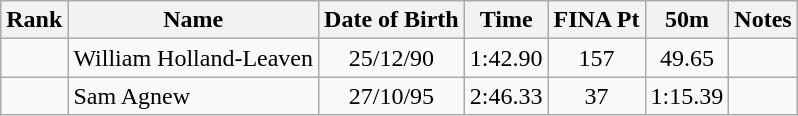<table class="wikitable sortable" style="text-align:center">
<tr>
<th>Rank</th>
<th>Name</th>
<th>Date of Birth</th>
<th>Time</th>
<th>FINA Pt</th>
<th>50m</th>
<th>Notes</th>
</tr>
<tr>
<td></td>
<td align=left> William Holland-Leaven</td>
<td>25/12/90</td>
<td>1:42.90</td>
<td>157</td>
<td>49.65</td>
<td></td>
</tr>
<tr>
<td></td>
<td align=left> Sam Agnew</td>
<td>27/10/95</td>
<td>2:46.33</td>
<td>37</td>
<td>1:15.39</td>
<td></td>
</tr>
</table>
